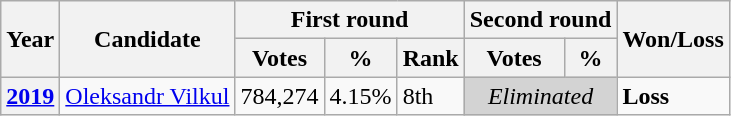<table class="wikitable">
<tr>
<th rowspan=2>Year</th>
<th rowspan=2>Candidate</th>
<th colspan=3>First round</th>
<th colspan=2>Second round</th>
<th rowspan=2>Won/Loss</th>
</tr>
<tr>
<th>Votes</th>
<th>%</th>
<th>Rank</th>
<th>Votes</th>
<th>%</th>
</tr>
<tr>
<th><a href='#'>2019</a></th>
<td><a href='#'>Oleksandr Vilkul</a></td>
<td>784,274</td>
<td>4.15%</td>
<td>8th</td>
<td style="text-align:center"; bgcolor="lightgrey"; colspan=2><em>Eliminated</em></td>
<td><strong>Loss</strong></td>
</tr>
</table>
